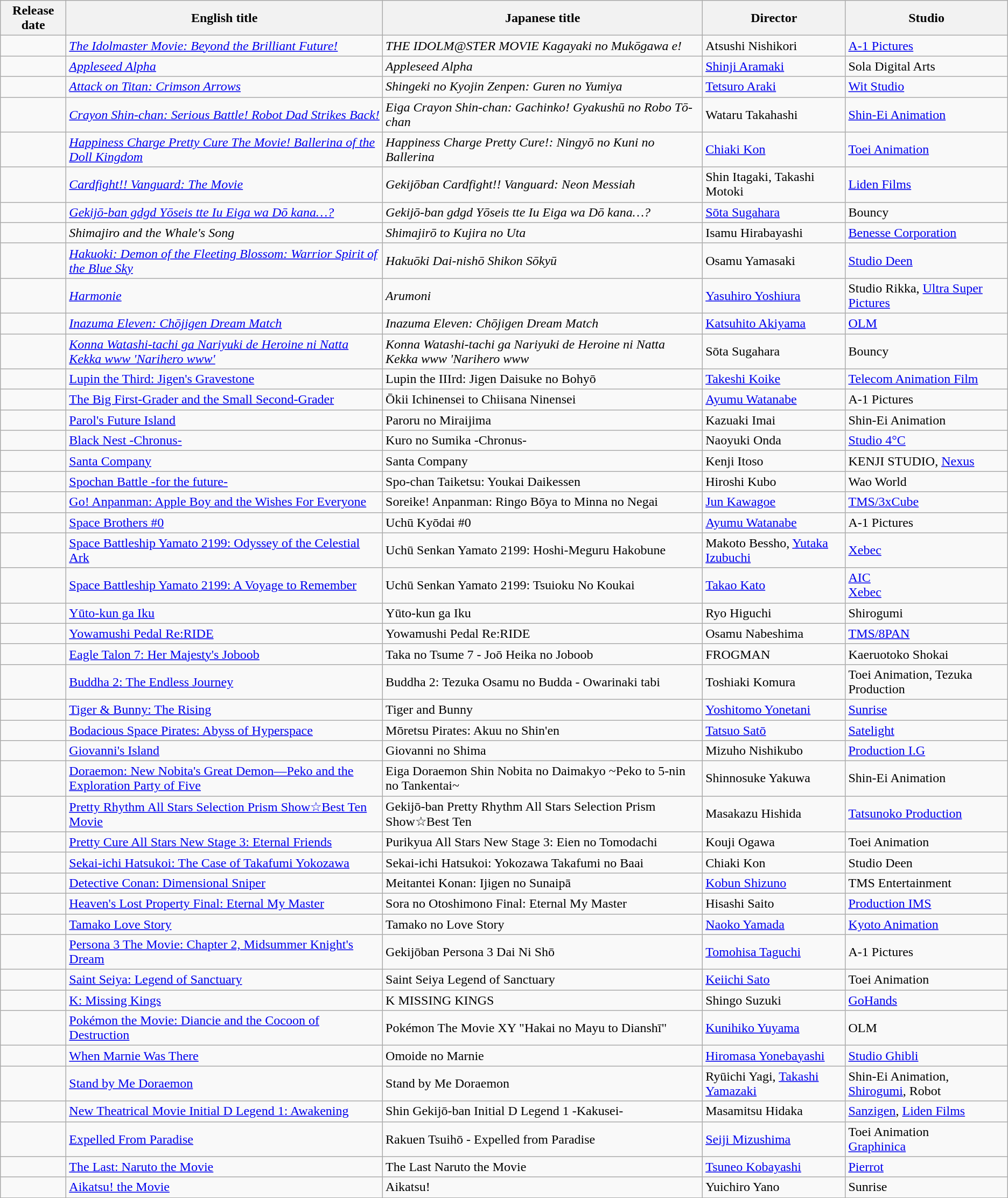<table class="wikitable sortable">
<tr>
<th>Release date</th>
<th>English title</th>
<th>Japanese title</th>
<th>Director</th>
<th>Studio</th>
</tr>
<tr>
<td></td>
<td><em><a href='#'>The Idolmaster Movie: Beyond the Brilliant Future!</a></em></td>
<td><em>THE IDOLM@STER MOVIE Kagayaki no Mukōgawa e!</em></td>
<td>Atsushi Nishikori</td>
<td><a href='#'>A-1 Pictures</a></td>
</tr>
<tr>
<td></td>
<td><em><a href='#'>Appleseed Alpha</a></em></td>
<td><em>Appleseed Alpha</em></td>
<td><a href='#'>Shinji Aramaki</a></td>
<td>Sola Digital Arts</td>
</tr>
<tr>
<td></td>
<td><a href='#'><em>Attack on Titan: Crimson Arrows</em></a></td>
<td><em>Shingeki no Kyojin Zenpen: Guren no Yumiya</em></td>
<td><a href='#'>Tetsuro Araki</a></td>
<td><a href='#'>Wit Studio</a></td>
</tr>
<tr>
<td></td>
<td><em><a href='#'>Crayon Shin-chan: Serious Battle! Robot Dad Strikes Back!</a></em></td>
<td><em>Eiga Crayon Shin-chan: Gachinko! Gyakushū no Robo Tō-chan</em></td>
<td>Wataru Takahashi</td>
<td><a href='#'>Shin-Ei Animation</a></td>
</tr>
<tr>
<td></td>
<td><em><a href='#'>Happiness Charge Pretty Cure The Movie! Ballerina of the Doll Kingdom</a></em></td>
<td><em>Happiness Charge Pretty Cure!: Ningyō no Kuni no Ballerina</em></td>
<td><a href='#'>Chiaki Kon</a></td>
<td><a href='#'>Toei Animation</a></td>
</tr>
<tr>
<td></td>
<td><em><a href='#'>Cardfight!! Vanguard: The Movie</a></em></td>
<td><em>Gekijōban Cardfight!! Vanguard: Neon Messiah</em></td>
<td>Shin Itagaki, Takashi Motoki</td>
<td><a href='#'>Liden Films</a></td>
</tr>
<tr>
<td></td>
<td><em><a href='#'>Gekijō-ban gdgd Yōseis tte Iu Eiga wa Dō kana…?</a></em></td>
<td><em>Gekijō-ban gdgd Yōseis tte Iu Eiga wa Dō kana…?</em></td>
<td><a href='#'>Sōta Sugahara</a></td>
<td>Bouncy</td>
</tr>
<tr>
<td></td>
<td><em>Shimajiro and the Whale's Song</em></td>
<td><em>Shimajirō to Kujira no Uta</em></td>
<td>Isamu Hirabayashi</td>
<td><a href='#'>Benesse Corporation</a></td>
</tr>
<tr>
<td></td>
<td><a href='#'><em>Hakuoki: Demon of the Fleeting Blossom: Warrior Spirit of the Blue Sky</em></a></td>
<td><em>Hakuōki Dai-nishō Shikon Sōkyū</em></td>
<td>Osamu Yamasaki</td>
<td><a href='#'>Studio Deen</a></td>
</tr>
<tr>
<td></td>
<td><em><a href='#'>Harmonie</a></em></td>
<td><em>Arumoni</em></td>
<td><a href='#'>Yasuhiro Yoshiura</a></td>
<td>Studio Rikka, <a href='#'>Ultra Super Pictures</a></td>
</tr>
<tr>
<td></td>
<td><em><a href='#'>Inazuma Eleven: Chōjigen Dream Match</a></em></td>
<td><em>Inazuma Eleven: Chōjigen Dream Match</em></td>
<td><a href='#'>Katsuhito Akiyama</a></td>
<td><a href='#'>OLM</a></td>
</tr>
<tr>
<td></td>
<td><em><a href='#'>Konna Watashi-tachi ga Nariyuki de Heroine ni Natta Kekka www 'Narihero www'</a></em></td>
<td><em>Konna Watashi-tachi ga Nariyuki de Heroine ni Natta Kekka www 'Narihero www<strong></td>
<td>Sōta Sugahara</td>
<td>Bouncy</td>
</tr>
<tr>
<td></td>
<td></em><a href='#'>Lupin the Third: Jigen's Gravestone</a><em></td>
<td></em>Lupin the IIIrd: Jigen Daisuke no Bohyō<em></td>
<td><a href='#'>Takeshi Koike</a></td>
<td><a href='#'>Telecom Animation Film</a></td>
</tr>
<tr>
<td></td>
<td></em><a href='#'>The Big First-Grader and the Small Second-Grader</a><em></td>
<td></em>Ōkii Ichinensei to Chiisana Ninensei<em></td>
<td><a href='#'>Ayumu Watanabe</a></td>
<td>A-1 Pictures</td>
</tr>
<tr>
<td></td>
<td><a href='#'></em>Parol's Future Island<em></a></td>
<td></em>Paroru no Miraijima<em></td>
<td>Kazuaki Imai</td>
<td>Shin-Ei Animation</td>
</tr>
<tr>
<td></td>
<td></em><a href='#'>Black Nest -Chronus-</a><em></td>
<td></em>Kuro no Sumika -Chronus-<em></td>
<td>Naoyuki Onda</td>
<td><a href='#'>Studio 4°C</a></td>
</tr>
<tr>
<td></td>
<td></em><a href='#'>Santa Company</a><em></td>
<td></em>Santa Company<em></td>
<td>Kenji Itoso</td>
<td>KENJI STUDIO, <a href='#'>Nexus</a></td>
</tr>
<tr>
<td></td>
<td></em><a href='#'>Spochan Battle -for the future-</a><em></td>
<td></em>Spo-chan Taiketsu: Youkai Daikessen<em></td>
<td>Hiroshi Kubo</td>
<td>Wao World</td>
</tr>
<tr>
<td></td>
<td></em><a href='#'>Go! Anpanman: Apple Boy and the Wishes For Everyone</a><em></td>
<td></em>Soreike! Anpanman: Ringo Bōya to Minna no Negai<em></td>
<td><a href='#'>Jun Kawagoe</a></td>
<td><a href='#'>TMS/3xCube</a></td>
</tr>
<tr>
<td></td>
<td><a href='#'></em>Space Brothers #0<em></a></td>
<td></em>Uchū Kyōdai #0<em></td>
<td><a href='#'>Ayumu Watanabe</a></td>
<td>A-1 Pictures</td>
</tr>
<tr>
<td></td>
<td></em><a href='#'>Space Battleship Yamato 2199: Odyssey of the Celestial Ark</a><em></td>
<td></em>Uchū Senkan Yamato 2199: Hoshi-Meguru Hakobune<em></td>
<td>Makoto Bessho, <a href='#'>Yutaka Izubuchi</a></td>
<td><a href='#'>Xebec</a></td>
</tr>
<tr>
<td></td>
<td></em><a href='#'>Space Battleship Yamato 2199: A Voyage to Remember</a><em></td>
<td></em>Uchū Senkan Yamato 2199: Tsuioku No Koukai<em></td>
<td><a href='#'>Takao Kato</a></td>
<td><a href='#'>AIC</a><br><a href='#'>Xebec</a></td>
</tr>
<tr>
<td></td>
<td></em><a href='#'>Yūto-kun ga Iku</a><em></td>
<td></em>Yūto-kun ga Iku<em></td>
<td>Ryo Higuchi</td>
<td>Shirogumi</td>
</tr>
<tr>
<td></td>
<td><a href='#'></em>Yowamushi Pedal Re:RIDE<em></a></td>
<td></em>Yowamushi Pedal Re:RIDE<em></td>
<td>Osamu Nabeshima</td>
<td><a href='#'>TMS/8PAN</a></td>
</tr>
<tr>
<td></td>
<td></em><a href='#'>Eagle Talon 7: Her Majesty's Joboob</a><em></td>
<td></em>Taka no Tsume 7 - Joō Heika no Joboob<em></td>
<td>FROGMAN</td>
<td>Kaeruotoko Shokai</td>
</tr>
<tr>
<td></td>
<td><a href='#'></em>Buddha 2: The Endless Journey<em></a></td>
<td></em>Buddha 2: Tezuka Osamu no Budda - Owarinaki tabi<em></td>
<td>Toshiaki Komura</td>
<td>Toei Animation, Tezuka Production</td>
</tr>
<tr>
<td></td>
<td><a href='#'></em>Tiger & Bunny: The Rising<em></a></td>
<td></em>Tiger and Bunny<em></td>
<td><a href='#'>Yoshitomo Yonetani</a></td>
<td><a href='#'>Sunrise</a></td>
</tr>
<tr>
<td></td>
<td><a href='#'></em>Bodacious Space Pirates: Abyss of Hyperspace<em></a></td>
<td></em>Mōretsu Pirates: Akuu no Shin'en<em></td>
<td><a href='#'>Tatsuo Satō</a></td>
<td><a href='#'>Satelight</a></td>
</tr>
<tr>
<td></td>
<td></em><a href='#'>Giovanni's Island</a><em></td>
<td></em>Giovanni no Shima<em></td>
<td>Mizuho Nishikubo</td>
<td><a href='#'>Production I.G</a></td>
</tr>
<tr>
<td></td>
<td></em><a href='#'>Doraemon: New Nobita's Great Demon—Peko and the Exploration Party of Five</a><em></td>
<td></em>Eiga Doraemon Shin Nobita no Daimakyo ~Peko to 5-nin no Tankentai~<em></td>
<td>Shinnosuke Yakuwa</td>
<td>Shin-Ei Animation</td>
</tr>
<tr>
<td></td>
<td><a href='#'></em>Pretty Rhythm All Stars Selection Prism Show☆Best Ten Movie<em></a></td>
<td></em>Gekijō-ban Pretty Rhythm All Stars Selection Prism Show☆Best Ten<em></td>
<td>Masakazu Hishida</td>
<td><a href='#'>Tatsunoko Production</a></td>
</tr>
<tr>
<td></td>
<td></em><a href='#'>Pretty Cure All Stars New Stage 3: Eternal Friends</a><em></td>
<td></em>Purikyua All Stars New Stage 3: Eien no Tomodachi<em></td>
<td>Kouji Ogawa</td>
<td>Toei Animation</td>
</tr>
<tr>
<td></td>
<td></em><a href='#'>Sekai-ichi Hatsukoi: The Case of Takafumi Yokozawa</a><em></td>
<td></em>Sekai-ichi Hatsukoi: Yokozawa Takafumi no Baai<em></td>
<td>Chiaki Kon</td>
<td>Studio Deen</td>
</tr>
<tr>
<td></td>
<td></em><a href='#'>Detective Conan: Dimensional Sniper</a><em></td>
<td></em>Meitantei Konan: Ijigen no Sunaipā<em></td>
<td><a href='#'>Kobun Shizuno</a></td>
<td>TMS Entertainment</td>
</tr>
<tr>
<td></td>
<td></em><a href='#'>Heaven's Lost Property Final: Eternal My Master</a><em></td>
<td></em>Sora no Otoshimono Final: Eternal My Master<em></td>
<td>Hisashi Saito</td>
<td><a href='#'>Production IMS</a></td>
</tr>
<tr>
<td></td>
<td><a href='#'></em>Tamako Love Story<em></a></td>
<td></em>Tamako no Love Story<em></td>
<td><a href='#'>Naoko Yamada</a></td>
<td><a href='#'>Kyoto Animation</a></td>
</tr>
<tr>
<td></td>
<td></em><a href='#'>Persona 3 The Movie: Chapter 2, Midsummer Knight's Dream</a><em></td>
<td></em>Gekijōban Persona 3 Dai Ni Shō<em></td>
<td><a href='#'>Tomohisa Taguchi</a></td>
<td>A-1 Pictures</td>
</tr>
<tr>
<td></td>
<td></em><a href='#'>Saint Seiya: Legend of Sanctuary</a><em></td>
<td></em>Saint Seiya Legend of Sanctuary<em></td>
<td><a href='#'>Keiichi Sato</a></td>
<td>Toei Animation</td>
</tr>
<tr>
<td></td>
<td></em><a href='#'>K: Missing Kings</a><em></td>
<td>K MISSING KINGS</td>
<td>Shingo Suzuki</td>
<td><a href='#'>GoHands</a></td>
</tr>
<tr>
<td></td>
<td><a href='#'></em>Pokémon the Movie: Diancie and the Cocoon of Destruction<em></a></td>
<td></em>Pokémon The Movie XY "Hakai no Mayu to Dianshī"<em></td>
<td><a href='#'>Kunihiko Yuyama</a></td>
<td>OLM</td>
</tr>
<tr>
<td></td>
<td></em><a href='#'>When Marnie Was There</a><em></td>
<td></em>Omoide no Marnie<em></td>
<td><a href='#'>Hiromasa Yonebayashi</a></td>
<td><a href='#'>Studio Ghibli</a></td>
</tr>
<tr>
<td></td>
<td></em><a href='#'>Stand by Me Doraemon</a><em></td>
<td></em>Stand by Me Doraemon<em></td>
<td>Ryūichi Yagi, <a href='#'>Takashi Yamazaki</a></td>
<td>Shin-Ei Animation, <a href='#'>Shirogumi</a>, Robot</td>
</tr>
<tr>
<td></td>
<td><a href='#'></em>New Theatrical Movie Initial D Legend 1: Awakening<em></a></td>
<td></em>Shin Gekijō-ban Initial D Legend 1 -Kakusei-<em></td>
<td>Masamitsu Hidaka</td>
<td><a href='#'>Sanzigen</a>, <a href='#'>Liden Films</a></td>
</tr>
<tr>
<td></td>
<td></em><a href='#'>Expelled From Paradise</a><em></td>
<td></em>Rakuen Tsuihō - Expelled from Paradise<em></td>
<td><a href='#'>Seiji Mizushima</a></td>
<td>Toei Animation<br><a href='#'>Graphinica</a></td>
</tr>
<tr>
<td></td>
<td></em><a href='#'>The Last: Naruto the Movie</a><em></td>
<td></em>The Last Naruto the Movie<em></td>
<td><a href='#'>Tsuneo Kobayashi</a></td>
<td><a href='#'>Pierrot</a></td>
</tr>
<tr>
<td></td>
<td></em><a href='#'>Aikatsu! the Movie</a><em></td>
<td></em>Aikatsu!<em></td>
<td>Yuichiro Yano</td>
<td>Sunrise</td>
</tr>
</table>
